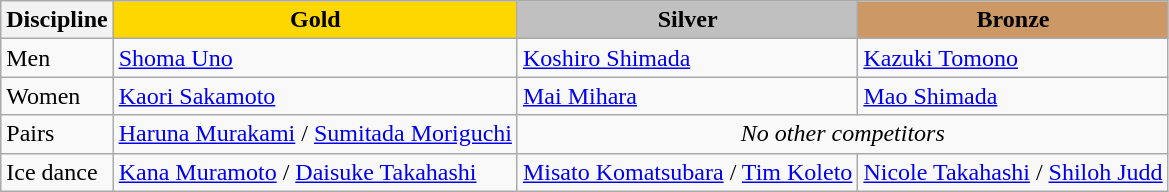<table class="wikitable">
<tr>
<th>Discipline</th>
<td align=center bgcolor=gold><strong>Gold</strong></td>
<td align=center bgcolor=silver><strong>Silver</strong></td>
<td align=center bgcolor=cc9966><strong>Bronze</strong></td>
</tr>
<tr>
<td>Men</td>
<td><a href='#'>Shoma Uno</a></td>
<td><a href='#'>Koshiro Shimada</a></td>
<td><a href='#'>Kazuki Tomono</a></td>
</tr>
<tr>
<td>Women</td>
<td><a href='#'>Kaori Sakamoto</a></td>
<td><a href='#'>Mai Mihara</a></td>
<td><a href='#'>Mao Shimada</a></td>
</tr>
<tr>
<td>Pairs</td>
<td><a href='#'>Haruna Murakami</a> / <a href='#'>Sumitada Moriguchi</a></td>
<td colspan=2 align=center><em>No other competitors</em></td>
</tr>
<tr>
<td>Ice dance</td>
<td><a href='#'>Kana Muramoto</a> / <a href='#'>Daisuke Takahashi</a></td>
<td><a href='#'>Misato Komatsubara</a> / <a href='#'>Tim Koleto</a></td>
<td><a href='#'>Nicole Takahashi</a> / <a href='#'>Shiloh Judd</a></td>
</tr>
</table>
